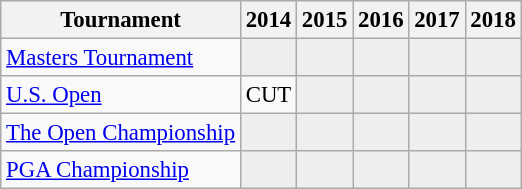<table class="wikitable" style="font-size:95%;text-align:center;">
<tr>
<th>Tournament</th>
<th>2014</th>
<th>2015</th>
<th>2016</th>
<th>2017</th>
<th>2018</th>
</tr>
<tr>
<td align=left><a href='#'>Masters Tournament</a></td>
<td style="background:#eeeeee;"></td>
<td style="background:#eeeeee;"></td>
<td style="background:#eeeeee;"></td>
<td style="background:#eeeeee;"></td>
<td style="background:#eeeeee;"></td>
</tr>
<tr>
<td align=left><a href='#'>U.S. Open</a></td>
<td>CUT</td>
<td style="background:#eeeeee;"></td>
<td style="background:#eeeeee;"></td>
<td style="background:#eeeeee;"></td>
<td style="background:#eeeeee;"></td>
</tr>
<tr>
<td align=left><a href='#'>The Open Championship</a></td>
<td style="background:#eeeeee;"></td>
<td style="background:#eeeeee;"></td>
<td style="background:#eeeeee;"></td>
<td style="background:#eeeeee;"></td>
<td style="background:#eeeeee;"></td>
</tr>
<tr>
<td align=left><a href='#'>PGA Championship</a></td>
<td style="background:#eeeeee;"></td>
<td style="background:#eeeeee;"></td>
<td style="background:#eeeeee;"></td>
<td style="background:#eeeeee;"></td>
<td style="background:#eeeeee;"></td>
</tr>
</table>
